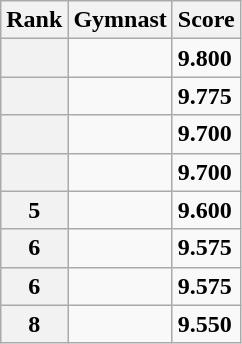<table class="wikitable sortable">
<tr>
<th scope="col">Rank</th>
<th scope="col">Gymnast</th>
<th scope="col">Score</th>
</tr>
<tr>
<th scope="row"></th>
<td></td>
<td><strong>9.800</strong></td>
</tr>
<tr>
<th scope="row"></th>
<td></td>
<td><strong>9.775</strong></td>
</tr>
<tr>
<th scope="row"></th>
<td></td>
<td><strong>9.700</strong></td>
</tr>
<tr>
<th scope="row"></th>
<td></td>
<td><strong>9.700</strong></td>
</tr>
<tr>
<th scope="row">5</th>
<td></td>
<td><strong>9.600</strong></td>
</tr>
<tr>
<th scope="row">6</th>
<td></td>
<td><strong>9.575</strong></td>
</tr>
<tr>
<th scope="row">6</th>
<td></td>
<td><strong>9.575</strong></td>
</tr>
<tr>
<th scope="row">8</th>
<td></td>
<td><strong>9.550</strong></td>
</tr>
</table>
